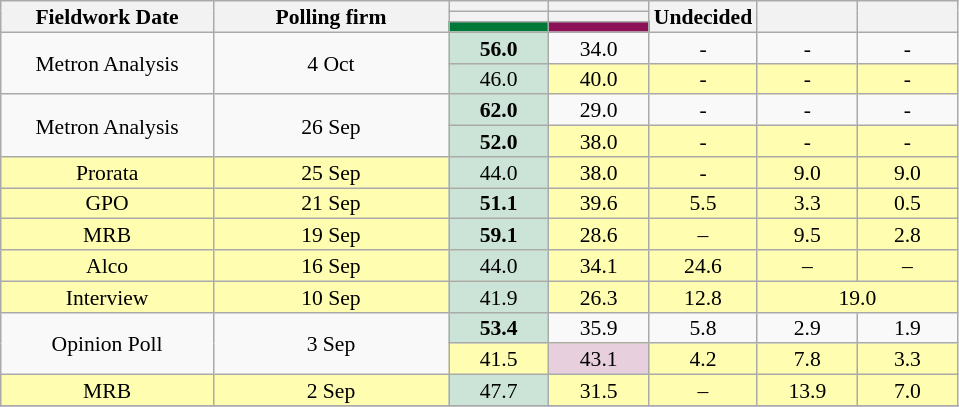<table class="wikitable" style="text-align:center; font-size:90%; line-height:14px;">
<tr>
<th style="width:135px;" rowspan="3">Fieldwork Date</th>
<th style="width:150px;" rowspan="3">Polling firm</th>
<th style="width:60px;"></th>
<th style="width:60px;"></th>
<th style="width:60px;" rowspan="3">Undecided</th>
<th style="width:60px;" rowspan="3"></th>
<th style="width:60px;" rowspan="3"></th>
</tr>
<tr>
<th></th>
<th></th>
</tr>
<tr>
<th style="color:inherit;background:#007838;"></th>
<th style="color:inherit;background:#8C1157;"></th>
</tr>
<tr>
<td rowspan=2>Metron Analysis</td>
<td rowspan=2>4 Oct</td>
<td style="background:#CCE4D7"><strong>56.0</strong></td>
<td>34.0</td>
<td>-</td>
<td>-</td>
<td>-</td>
</tr>
<tr style=background:#fffdb0>
<td style="background:#CCE4D7">46.0</td>
<td>40.0</td>
<td>-</td>
<td>-</td>
<td>-</td>
</tr>
<tr>
<td rowspan=2>Metron Analysis</td>
<td rowspan=2>26 Sep</td>
<td style="background:#CCE4D7"><strong>62.0</strong></td>
<td>29.0</td>
<td>-</td>
<td>-</td>
<td>-</td>
</tr>
<tr style=background:#fffdb0>
<td style="background:#CCE4D7"><strong>52.0</strong></td>
<td>38.0</td>
<td>-</td>
<td>-</td>
<td>-</td>
</tr>
<tr style=background:#fffdb0>
<td>Prorata</td>
<td>25 Sep</td>
<td style="background:#CCE4D7">44.0</td>
<td>38.0</td>
<td>-</td>
<td>9.0</td>
<td>9.0</td>
</tr>
<tr style=background:#fffdb0>
<td>GPO</td>
<td>21 Sep</td>
<td style="background:#CCE4D7"><strong>51.1</strong></td>
<td>39.6</td>
<td>5.5</td>
<td>3.3</td>
<td>0.5</td>
</tr>
<tr style=background:#fffdb0>
<td>MRB</td>
<td>19 Sep</td>
<td style="background:#CCE4D7"><strong>59.1</strong></td>
<td>28.6</td>
<td>–</td>
<td>9.5</td>
<td>2.8</td>
</tr>
<tr style=background:#fffdb0>
<td>Alco</td>
<td>16 Sep</td>
<td style="background:#CCE4D7">44.0</td>
<td>34.1</td>
<td>24.6</td>
<td>–</td>
<td>–</td>
</tr>
<tr style=background:#fffdb0>
<td>Interview</td>
<td>10 Sep</td>
<td style="background:#CCE4D7">41.9</td>
<td>26.3</td>
<td>12.8</td>
<td colspan="2">19.0</td>
</tr>
<tr>
<td rowspan=2>Opinion Poll</td>
<td rowspan=2>3 Sep</td>
<td style="background:#CCE4D7"><strong>53.4</strong></td>
<td>35.9</td>
<td>5.8</td>
<td>2.9</td>
<td>1.9</td>
</tr>
<tr style=background:#fffdb0>
<td>41.5</td>
<td style="background:#E8CFDD">43.1</td>
<td>4.2</td>
<td>7.8</td>
<td>3.3</td>
</tr>
<tr style=background:#fffdb0>
<td>MRB</td>
<td>2 Sep</td>
<td style="background:#CCE4D7">47.7</td>
<td>31.5</td>
<td>–</td>
<td>13.9</td>
<td>7.0</td>
</tr>
<tr>
</tr>
</table>
